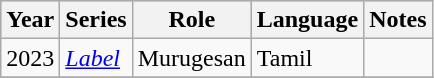<table class="wikitable sortable">
<tr style="background:#ccc; text-align:center;">
<th>Year</th>
<th>Series</th>
<th>Role</th>
<th>Language</th>
<th class="unsortable">Notes</th>
</tr>
<tr>
<td>2023</td>
<td><em><a href='#'>Label</a></em></td>
<td>Murugesan</td>
<td>Tamil</td>
<td></td>
</tr>
<tr>
</tr>
</table>
